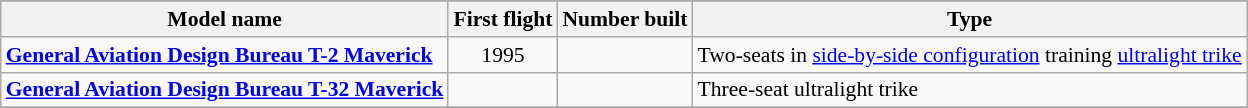<table class="wikitable" align=center style="font-size:90%;">
<tr>
</tr>
<tr style="background:#efefef;">
<th>Model name</th>
<th>First flight</th>
<th>Number built</th>
<th>Type</th>
</tr>
<tr>
<td align=left><strong><a href='#'>General Aviation Design Bureau T-2 Maverick</a></strong></td>
<td align=center>1995</td>
<td align=center></td>
<td align=left>Two-seats in <a href='#'>side-by-side configuration</a> training <a href='#'>ultralight trike</a></td>
</tr>
<tr>
<td align=left><strong><a href='#'>General Aviation Design Bureau T-32 Maverick</a></strong></td>
<td align=center></td>
<td align=center></td>
<td align=left>Three-seat ultralight trike</td>
</tr>
<tr>
</tr>
</table>
